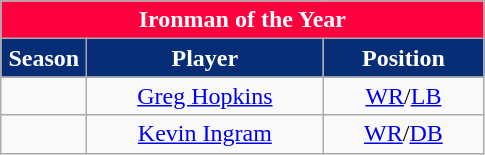<table class="wikitable sortable" style="text-align:center">
<tr>
<td colspan="4" style="background:#FF003F; color:white;"><strong>Ironman of the Year</strong></td>
</tr>
<tr>
<th style="width:50px; background:#072D77; color:white;">Season</th>
<th style="width:150px; background:#072D77; color:white;">Player</th>
<th style="width:100px; background:#072D77; color:white;">Position</th>
</tr>
<tr>
<td></td>
<td><a href='#'>Greg Hopkins</a></td>
<td><a href='#'>WR</a>/<a href='#'>LB</a></td>
</tr>
<tr>
<td></td>
<td><a href='#'>Kevin Ingram</a></td>
<td><a href='#'>WR</a>/<a href='#'>DB</a></td>
</tr>
</table>
